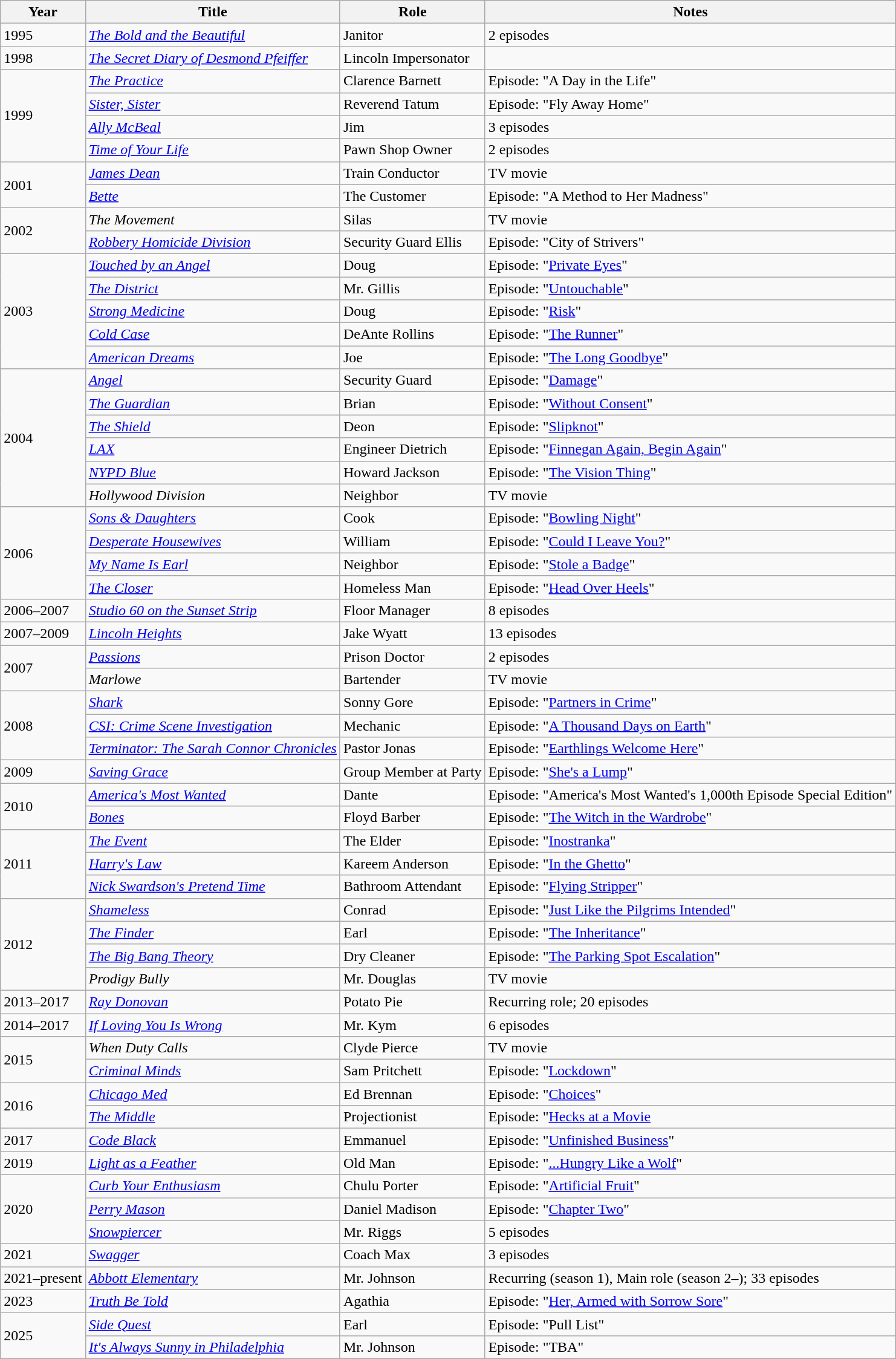<table class="wikitable plainrowheaders sortable">
<tr>
<th scope="col">Year</th>
<th scope="col">Title</th>
<th scope="col">Role</th>
<th scope="col" class="unsortable">Notes</th>
</tr>
<tr>
<td>1995</td>
<td scope="row"><em><a href='#'>The Bold and the Beautiful</a></em></td>
<td>Janitor</td>
<td>2 episodes</td>
</tr>
<tr>
<td>1998</td>
<td scope="row"><em><a href='#'>The Secret Diary of Desmond Pfeiffer</a></em></td>
<td>Lincoln Impersonator</td>
<td></td>
</tr>
<tr>
<td rowspan="4">1999</td>
<td scope="row"><em><a href='#'>The Practice</a></em></td>
<td>Clarence Barnett</td>
<td>Episode: "A Day in the Life"</td>
</tr>
<tr>
<td scope="row"><em><a href='#'>Sister, Sister</a></em></td>
<td>Reverend Tatum</td>
<td>Episode: "Fly Away Home"</td>
</tr>
<tr>
<td scope="row"><em><a href='#'>Ally McBeal</a></em></td>
<td>Jim</td>
<td>3 episodes</td>
</tr>
<tr>
<td scope="row"><em><a href='#'>Time of Your Life</a></em></td>
<td>Pawn Shop Owner</td>
<td>2 episodes</td>
</tr>
<tr>
<td rowspan="2">2001</td>
<td scope="row"><em><a href='#'>James Dean</a></em></td>
<td>Train Conductor</td>
<td>TV movie</td>
</tr>
<tr>
<td scope="row"><em><a href='#'>Bette</a></em></td>
<td>The Customer</td>
<td>Episode: "A Method to Her Madness"</td>
</tr>
<tr>
<td rowspan="2">2002</td>
<td scope="row"><em>The Movement</em></td>
<td>Silas</td>
<td>TV movie</td>
</tr>
<tr>
<td scope="row"><em><a href='#'>Robbery Homicide Division</a></em></td>
<td>Security Guard Ellis</td>
<td>Episode: "City of Strivers"</td>
</tr>
<tr>
<td rowspan="5">2003</td>
<td scope="row"><em><a href='#'>Touched by an Angel</a></em></td>
<td>Doug</td>
<td>Episode: "<a href='#'>Private Eyes</a>"</td>
</tr>
<tr>
<td scope="row"><em><a href='#'>The District</a></em></td>
<td>Mr. Gillis</td>
<td>Episode: "<a href='#'>Untouchable</a>"</td>
</tr>
<tr>
<td scope="row"><em><a href='#'>Strong Medicine</a></em></td>
<td>Doug</td>
<td>Episode: "<a href='#'>Risk</a>"</td>
</tr>
<tr>
<td scope="row"><em><a href='#'>Cold Case</a></em></td>
<td>DeAnte Rollins</td>
<td>Episode: "<a href='#'>The Runner</a>"</td>
</tr>
<tr>
<td scope="row"><em><a href='#'>American Dreams</a></em></td>
<td>Joe</td>
<td>Episode: "<a href='#'>The Long Goodbye</a>"</td>
</tr>
<tr>
<td rowspan="6">2004</td>
<td scope="row"><em><a href='#'>Angel</a></em></td>
<td>Security Guard</td>
<td>Episode: "<a href='#'>Damage</a>"</td>
</tr>
<tr>
<td scope="row"><em><a href='#'>The Guardian</a></em></td>
<td>Brian</td>
<td>Episode: "<a href='#'>Without Consent</a>"</td>
</tr>
<tr>
<td scope="row"><em><a href='#'>The Shield</a></em></td>
<td>Deon</td>
<td>Episode: "<a href='#'>Slipknot</a>"</td>
</tr>
<tr>
<td scope="row"><em><a href='#'>LAX</a></em></td>
<td>Engineer Dietrich</td>
<td>Episode: "<a href='#'>Finnegan Again, Begin Again</a>"</td>
</tr>
<tr>
<td scope="row"><em><a href='#'>NYPD Blue</a></em></td>
<td>Howard Jackson</td>
<td>Episode: "<a href='#'>The Vision Thing</a>"</td>
</tr>
<tr>
<td scope="row"><em>Hollywood Division</em></td>
<td>Neighbor</td>
<td>TV movie</td>
</tr>
<tr>
<td rowspan="4">2006</td>
<td scope="row"><em><a href='#'>Sons & Daughters</a></em></td>
<td>Cook</td>
<td>Episode: "<a href='#'>Bowling Night</a>"</td>
</tr>
<tr>
<td scope="row"><em><a href='#'>Desperate Housewives</a></em></td>
<td>William</td>
<td>Episode: "<a href='#'>Could I Leave You?</a>"</td>
</tr>
<tr>
<td scope="row"><em><a href='#'>My Name Is Earl</a></em></td>
<td>Neighbor</td>
<td>Episode: "<a href='#'>Stole a Badge</a>"</td>
</tr>
<tr>
<td scope="row"><em><a href='#'>The Closer</a></em></td>
<td>Homeless Man</td>
<td>Episode: "<a href='#'>Head Over Heels</a>"</td>
</tr>
<tr>
<td>2006–2007</td>
<td scope="row"><em><a href='#'>Studio 60 on the Sunset Strip</a></em></td>
<td>Floor Manager</td>
<td>8 episodes</td>
</tr>
<tr>
<td>2007–2009</td>
<td><em><a href='#'>Lincoln Heights</a></em></td>
<td>Jake Wyatt</td>
<td>13 episodes</td>
</tr>
<tr>
<td rowspan="2">2007</td>
<td><em><a href='#'>Passions</a></em></td>
<td>Prison Doctor</td>
<td>2 episodes</td>
</tr>
<tr>
<td><em>Marlowe</em></td>
<td>Bartender</td>
<td>TV movie</td>
</tr>
<tr>
<td rowspan="3">2008</td>
<td><em><a href='#'>Shark</a></em></td>
<td>Sonny Gore</td>
<td>Episode: "<a href='#'>Partners in Crime</a>"</td>
</tr>
<tr>
<td><em><a href='#'>CSI: Crime Scene Investigation</a></em></td>
<td>Mechanic</td>
<td>Episode: "<a href='#'>A Thousand Days on Earth</a>"</td>
</tr>
<tr>
<td><em><a href='#'>Terminator: The Sarah Connor Chronicles</a></em></td>
<td>Pastor Jonas</td>
<td>Episode: "<a href='#'>Earthlings Welcome Here</a>"</td>
</tr>
<tr>
<td>2009</td>
<td><em><a href='#'>Saving Grace</a></em></td>
<td>Group Member at Party</td>
<td>Episode: "<a href='#'>She's a Lump</a>"</td>
</tr>
<tr>
<td rowspan="2">2010</td>
<td><em><a href='#'>America's Most Wanted</a></em></td>
<td>Dante</td>
<td>Episode: "America's Most Wanted's 1,000th Episode Special Edition"</td>
</tr>
<tr>
<td><em><a href='#'>Bones</a></em></td>
<td>Floyd Barber</td>
<td>Episode: "<a href='#'>The Witch in the Wardrobe</a>"</td>
</tr>
<tr>
<td rowspan="3">2011</td>
<td><em><a href='#'>The Event</a></em></td>
<td>The Elder</td>
<td>Episode: "<a href='#'>Inostranka</a>"</td>
</tr>
<tr>
<td><em><a href='#'>Harry's Law</a></em></td>
<td>Kareem Anderson</td>
<td>Episode: "<a href='#'>In the Ghetto</a>"</td>
</tr>
<tr>
<td><em><a href='#'>Nick Swardson's Pretend Time</a></em></td>
<td>Bathroom Attendant</td>
<td>Episode: "<a href='#'>Flying Stripper</a>"</td>
</tr>
<tr>
<td rowspan="4">2012</td>
<td><em><a href='#'>Shameless</a></em></td>
<td>Conrad</td>
<td>Episode: "<a href='#'>Just Like the Pilgrims Intended</a>"</td>
</tr>
<tr>
<td><em><a href='#'>The Finder</a></em></td>
<td>Earl</td>
<td>Episode: "<a href='#'>The Inheritance</a>"</td>
</tr>
<tr>
<td><em><a href='#'>The Big Bang Theory</a></em></td>
<td>Dry Cleaner</td>
<td>Episode: "<a href='#'>The Parking Spot Escalation</a>"</td>
</tr>
<tr>
<td><em>Prodigy Bully</em></td>
<td>Mr. Douglas</td>
<td>TV movie</td>
</tr>
<tr>
<td>2013–2017</td>
<td><em><a href='#'>Ray Donovan</a></em></td>
<td>Potato Pie</td>
<td>Recurring role; 20 episodes</td>
</tr>
<tr>
<td>2014–2017</td>
<td><em><a href='#'>If Loving You Is Wrong</a></em></td>
<td>Mr. Kym</td>
<td>6 episodes</td>
</tr>
<tr>
<td rowspan="2">2015</td>
<td><em>When Duty Calls</em></td>
<td>Clyde Pierce</td>
<td>TV movie</td>
</tr>
<tr>
<td><em><a href='#'>Criminal Minds</a></em></td>
<td>Sam Pritchett</td>
<td>Episode: "<a href='#'>Lockdown</a>"</td>
</tr>
<tr>
<td rowspan="2">2016</td>
<td><em><a href='#'>Chicago Med</a></em></td>
<td>Ed Brennan</td>
<td>Episode: "<a href='#'>Choices</a>"</td>
</tr>
<tr>
<td><em><a href='#'>The Middle</a></em></td>
<td>Projectionist</td>
<td>Episode: "<a href='#'>Hecks at a Movie</a></td>
</tr>
<tr>
<td>2017</td>
<td><em><a href='#'>Code Black</a></em></td>
<td>Emmanuel</td>
<td>Episode: "<a href='#'>Unfinished Business</a>"</td>
</tr>
<tr>
<td>2019</td>
<td><em><a href='#'>Light as a Feather</a></em></td>
<td>Old Man</td>
<td>Episode: "<a href='#'>...Hungry Like a Wolf</a>"</td>
</tr>
<tr>
<td rowspan="3">2020</td>
<td><em><a href='#'>Curb Your Enthusiasm</a></em></td>
<td>Chulu Porter</td>
<td>Episode: "<a href='#'>Artificial Fruit</a>"</td>
</tr>
<tr>
<td><em><a href='#'>Perry Mason</a></em></td>
<td>Daniel Madison</td>
<td>Episode: "<a href='#'>Chapter Two</a>"</td>
</tr>
<tr>
<td><em><a href='#'>Snowpiercer</a></em></td>
<td>Mr. Riggs</td>
<td>5 episodes</td>
</tr>
<tr>
<td>2021</td>
<td><em><a href='#'>Swagger</a></em></td>
<td>Coach Max</td>
<td>3 episodes</td>
</tr>
<tr>
<td>2021–present</td>
<td><em><a href='#'>Abbott Elementary</a></em></td>
<td>Mr. Johnson</td>
<td>Recurring (season 1), Main role (season 2–); 33 episodes</td>
</tr>
<tr>
<td>2023</td>
<td><em><a href='#'>Truth Be Told</a></em></td>
<td>Agathia</td>
<td>Episode: "<a href='#'>Her, Armed with Sorrow Sore</a>"</td>
</tr>
<tr>
<td rowspan="2">2025</td>
<td><em><a href='#'>Side Quest</a></em></td>
<td>Earl</td>
<td>Episode: "Pull List"</td>
</tr>
<tr>
<td><em><a href='#'>It's Always Sunny in Philadelphia</a></em></td>
<td>Mr. Johnson</td>
<td>Episode: "TBA"</td>
</tr>
</table>
